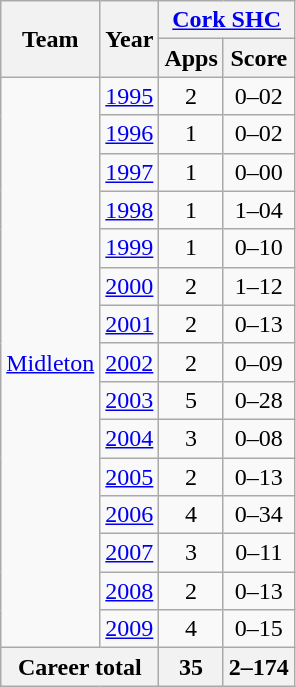<table class="wikitable" style="text-align:center">
<tr>
<th rowspan="2">Team</th>
<th rowspan="2">Year</th>
<th colspan="2"><a href='#'>Cork SHC</a></th>
</tr>
<tr>
<th>Apps</th>
<th>Score</th>
</tr>
<tr>
<td rowspan="15"><a href='#'>Midleton</a></td>
<td><a href='#'>1995</a></td>
<td>2</td>
<td>0–02</td>
</tr>
<tr>
<td><a href='#'>1996</a></td>
<td>1</td>
<td>0–02</td>
</tr>
<tr>
<td><a href='#'>1997</a></td>
<td>1</td>
<td>0–00</td>
</tr>
<tr>
<td><a href='#'>1998</a></td>
<td>1</td>
<td>1–04</td>
</tr>
<tr>
<td><a href='#'>1999</a></td>
<td>1</td>
<td>0–10</td>
</tr>
<tr>
<td><a href='#'>2000</a></td>
<td>2</td>
<td>1–12</td>
</tr>
<tr>
<td><a href='#'>2001</a></td>
<td>2</td>
<td>0–13</td>
</tr>
<tr>
<td><a href='#'>2002</a></td>
<td>2</td>
<td>0–09</td>
</tr>
<tr>
<td><a href='#'>2003</a></td>
<td>5</td>
<td>0–28</td>
</tr>
<tr>
<td><a href='#'>2004</a></td>
<td>3</td>
<td>0–08</td>
</tr>
<tr>
<td><a href='#'>2005</a></td>
<td>2</td>
<td>0–13</td>
</tr>
<tr>
<td><a href='#'>2006</a></td>
<td>4</td>
<td>0–34</td>
</tr>
<tr>
<td><a href='#'>2007</a></td>
<td>3</td>
<td>0–11</td>
</tr>
<tr>
<td><a href='#'>2008</a></td>
<td>2</td>
<td>0–13</td>
</tr>
<tr>
<td><a href='#'>2009</a></td>
<td>4</td>
<td>0–15</td>
</tr>
<tr>
<th colspan="2">Career total</th>
<th>35</th>
<th>2–174</th>
</tr>
</table>
